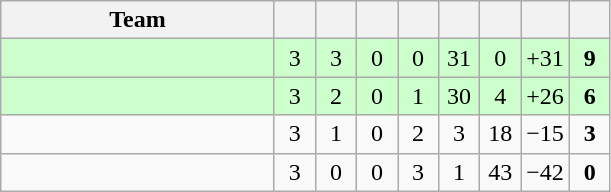<table class="wikitable" style="text-align: center;">
<tr>
<th width="175">Team</th>
<th width="20"></th>
<th width="20"></th>
<th width="20"></th>
<th width="20"></th>
<th width="20"></th>
<th width="20"></th>
<th width="20"></th>
<th width="20"></th>
</tr>
<tr bgcolor="#ccffcc">
<td align=left></td>
<td>3</td>
<td>3</td>
<td>0</td>
<td>0</td>
<td>31</td>
<td>0</td>
<td>+31</td>
<td><strong>9</strong></td>
</tr>
<tr bgcolor="#ccffcc">
<td align=left></td>
<td>3</td>
<td>2</td>
<td>0</td>
<td>1</td>
<td>30</td>
<td>4</td>
<td>+26</td>
<td><strong>6</strong></td>
</tr>
<tr bgcolor=>
<td align=left><em></em></td>
<td>3</td>
<td>1</td>
<td>0</td>
<td>2</td>
<td>3</td>
<td>18</td>
<td>−15</td>
<td><strong>3</strong></td>
</tr>
<tr bgcolor=>
<td align=left></td>
<td>3</td>
<td>0</td>
<td>0</td>
<td>3</td>
<td>1</td>
<td>43</td>
<td>−42</td>
<td><strong>0</strong></td>
</tr>
</table>
